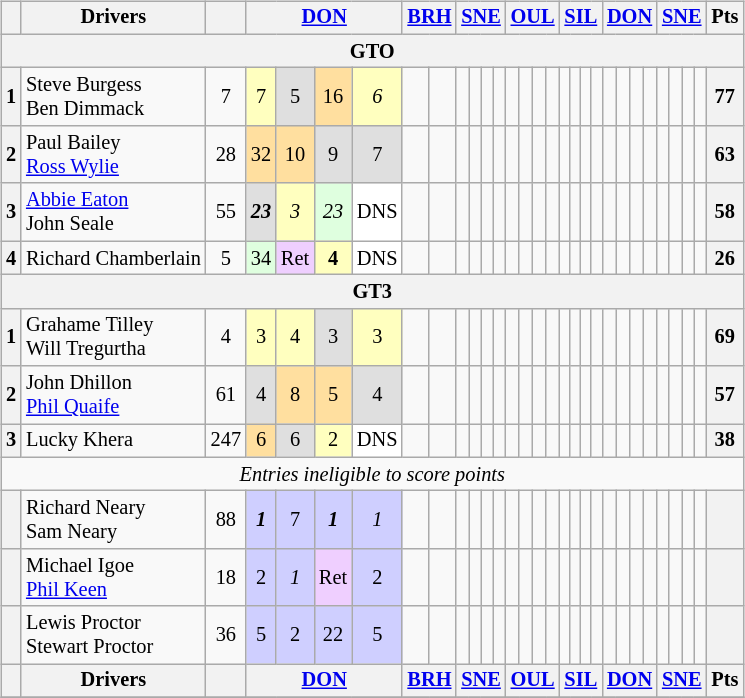<table>
<tr valign="top">
<td><br><table class="wikitable" style="font-size: 85%; text-align:center;">
<tr valign="top">
<th valign="middle"></th>
<th valign="middle">Drivers</th>
<th valign="middle"></th>
<th colspan="4"><a href='#'>DON</a></th>
<th colspan="2"><a href='#'>BRH</a></th>
<th colspan="4"><a href='#'>SNE</a></th>
<th colspan="4"><a href='#'>OUL</a></th>
<th colspan="4"><a href='#'>SIL</a></th>
<th colspan="4"><a href='#'>DON</a></th>
<th colspan="4"><a href='#'>SNE</a></th>
<th valign=middle>Pts</th>
</tr>
<tr>
<th colspan=30>GTO</th>
</tr>
<tr>
<th>1</th>
<td align=left> Steve Burgess<br> Ben Dimmack</td>
<td>7</td>
<td style="background:#ffffbf;">7</td>
<td style="background:#dfdfdf;">5</td>
<td style="background:#ffdf9f;">16</td>
<td style="background:#ffffbf;"><em>6</em></td>
<td></td>
<td></td>
<td></td>
<td></td>
<td></td>
<td></td>
<td></td>
<td></td>
<td></td>
<td></td>
<td></td>
<td></td>
<td></td>
<td></td>
<td></td>
<td></td>
<td></td>
<td></td>
<td></td>
<td></td>
<td></td>
<td></td>
<th>77</th>
</tr>
<tr>
<th>2</th>
<td align=left> Paul Bailey<br> <a href='#'>Ross Wylie</a></td>
<td>28</td>
<td style="background:#ffdf9f;">32</td>
<td style="background:#ffdf9f;">10</td>
<td style="background:#dfdfdf;">9</td>
<td style="background:#dfdfdf;">7</td>
<td></td>
<td></td>
<td></td>
<td></td>
<td></td>
<td></td>
<td></td>
<td></td>
<td></td>
<td></td>
<td></td>
<td></td>
<td></td>
<td></td>
<td></td>
<td></td>
<td></td>
<td></td>
<td></td>
<td></td>
<td></td>
<td></td>
<th>63</th>
</tr>
<tr>
<th>3</th>
<td align=left> <a href='#'>Abbie Eaton</a><br> John Seale</td>
<td>55</td>
<td style="background:#dfdfdf;"><strong><em>23</em></strong></td>
<td style="background:#ffffbf;"><em>3</em></td>
<td style="background:#dfffdf;"><em>23</em></td>
<td style="background:#ffffff;">DNS</td>
<td></td>
<td></td>
<td></td>
<td></td>
<td></td>
<td></td>
<td></td>
<td></td>
<td></td>
<td></td>
<td></td>
<td></td>
<td></td>
<td></td>
<td></td>
<td></td>
<td></td>
<td></td>
<td></td>
<td></td>
<td></td>
<td></td>
<th>58</th>
</tr>
<tr>
<th>4</th>
<td align=left> Richard Chamberlain</td>
<td>5</td>
<td style="background:#dfffdf;">34</td>
<td style="background:#efcfff;">Ret</td>
<td style="background:#ffffbf;"><strong>4</strong></td>
<td style="background:#ffffff;">DNS</td>
<td></td>
<td></td>
<td></td>
<td></td>
<td></td>
<td></td>
<td></td>
<td></td>
<td></td>
<td></td>
<td></td>
<td></td>
<td></td>
<td></td>
<td></td>
<td></td>
<td></td>
<td></td>
<td></td>
<td></td>
<td></td>
<td></td>
<th>26</th>
</tr>
<tr>
<th colspan=30>GT3</th>
</tr>
<tr>
<th>1</th>
<td align=left> Grahame Tilley<br> Will Tregurtha</td>
<td>4</td>
<td style="background:#ffffbf;">3</td>
<td style="background:#ffffbf;">4</td>
<td style="background:#dfdfdf;">3</td>
<td style="background:#ffffbf;">3</td>
<td></td>
<td></td>
<td></td>
<td></td>
<td></td>
<td></td>
<td></td>
<td></td>
<td></td>
<td></td>
<td></td>
<td></td>
<td></td>
<td></td>
<td></td>
<td></td>
<td></td>
<td></td>
<td></td>
<td></td>
<td></td>
<td></td>
<th>69</th>
</tr>
<tr>
<th>2</th>
<td align=left> John Dhillon<br> <a href='#'>Phil Quaife</a></td>
<td>61</td>
<td style="background:#dfdfdf;">4</td>
<td style="background:#ffdf9f;">8</td>
<td style="background:#ffdf9f;">5</td>
<td style="background:#dfdfdf;">4</td>
<td></td>
<td></td>
<td></td>
<td></td>
<td></td>
<td></td>
<td></td>
<td></td>
<td></td>
<td></td>
<td></td>
<td></td>
<td></td>
<td></td>
<td></td>
<td></td>
<td></td>
<td></td>
<td></td>
<td></td>
<td></td>
<td></td>
<th>57</th>
</tr>
<tr>
<th>3</th>
<td align=left> Lucky Khera</td>
<td>247</td>
<td style="background:#ffdf9f;">6</td>
<td style="background:#dfdfdf;">6</td>
<td style="background:#ffffbf;">2</td>
<td style="background:#ffffff;">DNS</td>
<td></td>
<td></td>
<td></td>
<td></td>
<td></td>
<td></td>
<td></td>
<td></td>
<td></td>
<td></td>
<td></td>
<td></td>
<td></td>
<td></td>
<td></td>
<td></td>
<td></td>
<td></td>
<td></td>
<td></td>
<td></td>
<td></td>
<th>38</th>
</tr>
<tr>
<td colspan=30><em>Entries ineligible to score points</em></td>
</tr>
<tr>
<th></th>
<td align=left> Richard Neary<br> Sam Neary</td>
<td>88</td>
<td style="background:#cfcfff;"><strong><em>1</em></strong></td>
<td style="background:#cfcfff;">7</td>
<td style="background:#cfcfff;"><strong><em>1</em></strong></td>
<td style="background:#cfcfff;"><em>1</em></td>
<td></td>
<td></td>
<td></td>
<td></td>
<td></td>
<td></td>
<td></td>
<td></td>
<td></td>
<td></td>
<td></td>
<td></td>
<td></td>
<td></td>
<td></td>
<td></td>
<td></td>
<td></td>
<td></td>
<td></td>
<td></td>
<td></td>
<th></th>
</tr>
<tr>
<th></th>
<td align=left> Michael Igoe<br> <a href='#'>Phil Keen</a></td>
<td>18</td>
<td style="background:#cfcfff;">2</td>
<td style="background:#cfcfff;"><em>1</em></td>
<td style="background:#efcfff;">Ret</td>
<td style="background:#cfcfff;">2</td>
<td></td>
<td></td>
<td></td>
<td></td>
<td></td>
<td></td>
<td></td>
<td></td>
<td></td>
<td></td>
<td></td>
<td></td>
<td></td>
<td></td>
<td></td>
<td></td>
<td></td>
<td></td>
<td></td>
<td></td>
<td></td>
<td></td>
<th></th>
</tr>
<tr>
<th></th>
<td align=left> Lewis Proctor<br> Stewart Proctor</td>
<td>36</td>
<td style="background:#cfcfff;">5</td>
<td style="background:#cfcfff;">2</td>
<td style="background:#cfcfff;">22</td>
<td style="background:#cfcfff;">5</td>
<td></td>
<td></td>
<td></td>
<td></td>
<td></td>
<td></td>
<td></td>
<td></td>
<td></td>
<td></td>
<td></td>
<td></td>
<td></td>
<td></td>
<td></td>
<td></td>
<td></td>
<td></td>
<td></td>
<td></td>
<td></td>
<td></td>
<th></th>
</tr>
<tr>
<th valign="middle"></th>
<th valign="middle">Drivers</th>
<th valign="middle"></th>
<th colspan="4"><a href='#'>DON</a></th>
<th colspan="2"><a href='#'>BRH</a></th>
<th colspan="4"><a href='#'>SNE</a></th>
<th colspan="4"><a href='#'>OUL</a></th>
<th colspan="4"><a href='#'>SIL</a></th>
<th colspan="4"><a href='#'>DON</a></th>
<th colspan="4"><a href='#'>SNE</a></th>
<th valign=middle>Pts</th>
</tr>
<tr>
</tr>
</table>
</td>
<td><br>
<br></td>
</tr>
</table>
